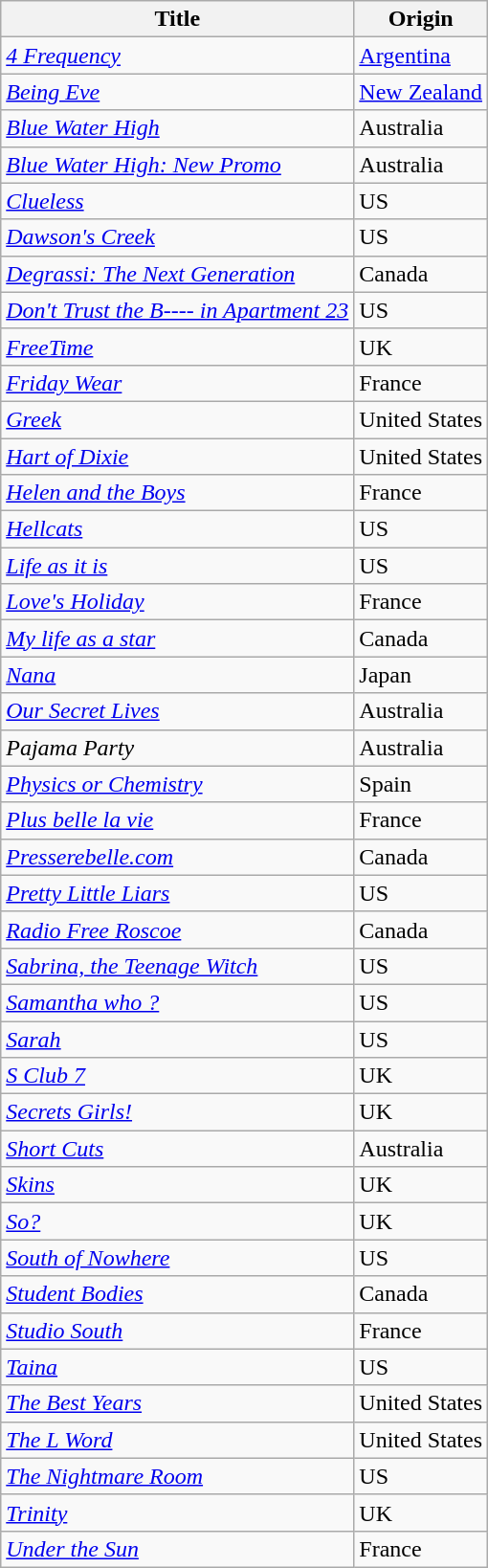<table Class = "wikitable">
<tr>
<th scope = "col" class = "unsortable">Title</th>
<th scope = "col">Origin</th>
</tr>
<tr>
<td><em><a href='#'>4 Frequency</a></em></td>
<td><a href='#'>Argentina</a></td>
</tr>
<tr>
<td><em><a href='#'>Being Eve</a></em></td>
<td><a href='#'>New Zealand</a></td>
</tr>
<tr>
<td><em><a href='#'>Blue Water High</a></em></td>
<td>Australia</td>
</tr>
<tr>
<td><em><a href='#'> Blue Water High: New Promo</a></em></td>
<td>Australia</td>
</tr>
<tr>
<td><em><a href='#'>Clueless</a></em></td>
<td>US</td>
</tr>
<tr>
<td><em><a href='#'>Dawson's Creek</a></em></td>
<td>US</td>
</tr>
<tr>
<td><em><a href='#'>Degrassi: The Next Generation</a></em></td>
<td>Canada</td>
</tr>
<tr>
<td><em><a href='#'>Don't Trust the B---- in Apartment 23</a></em></td>
<td>US</td>
</tr>
<tr>
<td><em><a href='#'>FreeTime</a></em></td>
<td>UK</td>
</tr>
<tr>
<td><em><a href='#'>Friday Wear</a></em></td>
<td>France</td>
</tr>
<tr>
<td><em><a href='#'>Greek</a></em></td>
<td>United States</td>
</tr>
<tr>
<td><em><a href='#'>Hart of Dixie</a></em></td>
<td>United States</td>
</tr>
<tr>
<td><em><a href='#'>Helen and the Boys</a></em></td>
<td>France</td>
</tr>
<tr>
<td><em><a href='#'>Hellcats</a></em></td>
<td>US</td>
</tr>
<tr>
<td><em><a href='#'>Life as it is</a></em></td>
<td>US</td>
</tr>
<tr>
<td><em><a href='#'>Love's Holiday</a></em></td>
<td>France</td>
</tr>
<tr>
<td><em><a href='#'>My life as a star</a></em></td>
<td>Canada</td>
</tr>
<tr>
<td><em><a href='#'>Nana</a></em></td>
<td>Japan</td>
</tr>
<tr>
<td><em><a href='#'>Our Secret Lives</a></em></td>
<td>Australia</td>
</tr>
<tr>
<td><em>Pajama Party</em></td>
<td>Australia</td>
</tr>
<tr>
<td><em><a href='#'>Physics or Chemistry</a></em></td>
<td>Spain</td>
</tr>
<tr>
<td><em><a href='#'>Plus belle la vie</a></em></td>
<td>France</td>
</tr>
<tr>
<td><em><a href='#'>Presserebelle.com</a></em></td>
<td>Canada</td>
</tr>
<tr>
<td><em><a href='#'>Pretty Little Liars</a></em></td>
<td>US</td>
</tr>
<tr>
<td><em><a href='#'>Radio Free Roscoe</a></em></td>
<td>Canada</td>
</tr>
<tr>
<td><em><a href='#'>Sabrina, the Teenage Witch</a></em></td>
<td>US</td>
</tr>
<tr>
<td><em><a href='#'>Samantha who ?</a></em></td>
<td>US</td>
</tr>
<tr>
<td><em><a href='#'>Sarah</a></em></td>
<td>US</td>
</tr>
<tr>
<td><em><a href='#'>S Club 7</a></em></td>
<td>UK</td>
</tr>
<tr>
<td><em><a href='#'>Secrets Girls!</a></em></td>
<td>UK</td>
</tr>
<tr>
<td><em><a href='#'>Short Cuts</a></em></td>
<td>Australia</td>
</tr>
<tr>
<td><em><a href='#'>Skins</a></em></td>
<td>UK</td>
</tr>
<tr>
<td><em><a href='#'>So?</a></em></td>
<td>UK</td>
</tr>
<tr>
<td><em><a href='#'>South of Nowhere</a></em></td>
<td>US</td>
</tr>
<tr>
<td><em><a href='#'>Student Bodies</a></em></td>
<td>Canada</td>
</tr>
<tr>
<td><em><a href='#'>Studio South</a></em></td>
<td>France</td>
</tr>
<tr>
<td><em><a href='#'>Taina</a></em></td>
<td>US</td>
</tr>
<tr>
<td><em><a href='#'>The Best Years</a></em></td>
<td>United States</td>
</tr>
<tr>
<td><em><a href='#'>The L Word</a></em></td>
<td>United States</td>
</tr>
<tr>
<td><em><a href='#'>The Nightmare Room</a></em></td>
<td>US</td>
</tr>
<tr>
<td><em><a href='#'>Trinity</a></em></td>
<td>UK</td>
</tr>
<tr>
<td><em><a href='#'>Under the Sun</a></em></td>
<td>France</td>
</tr>
</table>
